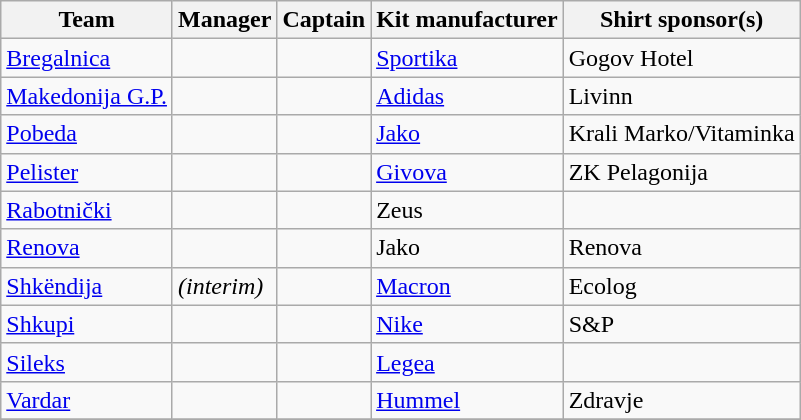<table class="wikitable sortable">
<tr>
<th>Team</th>
<th>Manager</th>
<th>Captain</th>
<th>Kit manufacturer</th>
<th>Shirt sponsor(s)</th>
</tr>
<tr>
<td><a href='#'>Bregalnica</a></td>
<td> </td>
<td> </td>
<td><a href='#'>Sportika</a></td>
<td>Gogov Hotel</td>
</tr>
<tr>
<td><a href='#'>Makedonija G.P.</a></td>
<td> </td>
<td> </td>
<td><a href='#'>Adidas</a></td>
<td>Livinn</td>
</tr>
<tr>
<td><a href='#'>Pobeda</a></td>
<td> </td>
<td> </td>
<td><a href='#'>Jako</a></td>
<td>Krali Marko/Vitaminka</td>
</tr>
<tr>
<td><a href='#'>Pelister</a></td>
<td>  </td>
<td> </td>
<td><a href='#'>Givova</a></td>
<td>ZK Pelagonija</td>
</tr>
<tr>
<td><a href='#'>Rabotnički</a></td>
<td> </td>
<td> </td>
<td>Zeus</td>
<td></td>
</tr>
<tr>
<td><a href='#'>Renova</a></td>
<td> </td>
<td> </td>
<td>Jako</td>
<td>Renova</td>
</tr>
<tr>
<td><a href='#'>Shkëndija</a></td>
<td>  <em>(interim)</em></td>
<td> </td>
<td><a href='#'>Macron</a></td>
<td>Ecolog</td>
</tr>
<tr>
<td><a href='#'>Shkupi</a></td>
<td> </td>
<td> </td>
<td><a href='#'>Nike</a></td>
<td>S&P</td>
</tr>
<tr>
<td><a href='#'>Sileks</a></td>
<td> </td>
<td> </td>
<td><a href='#'>Legea</a></td>
<td></td>
</tr>
<tr>
<td><a href='#'>Vardar</a></td>
<td> </td>
<td> </td>
<td><a href='#'>Hummel</a></td>
<td>Zdravje</td>
</tr>
<tr>
</tr>
</table>
